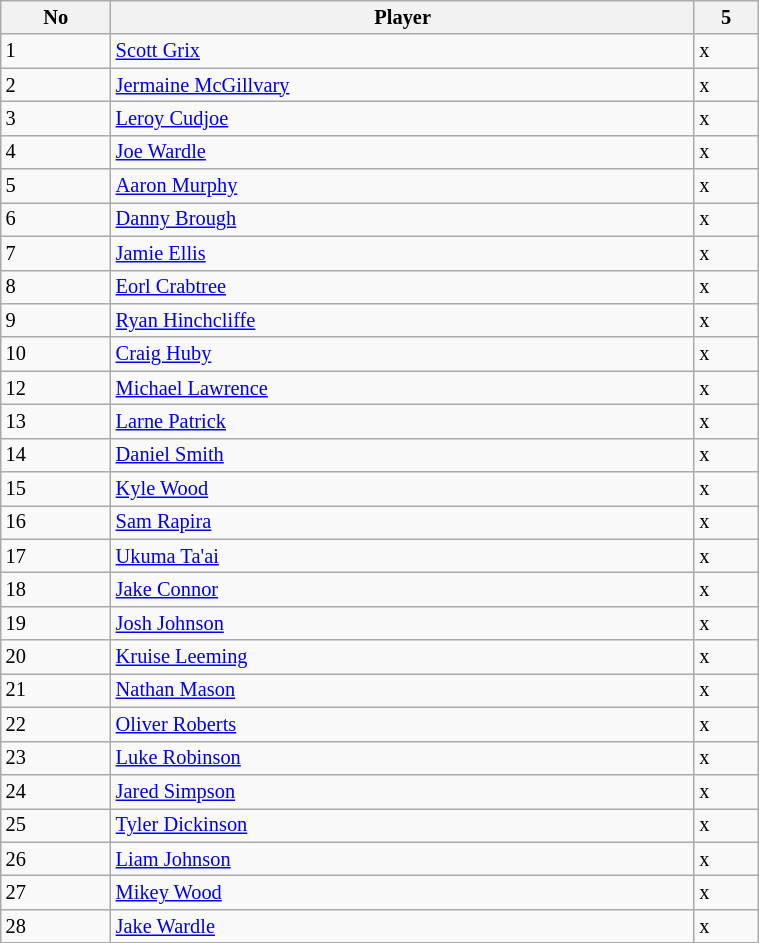<table class="wikitable"  style="font-size:85%; width:40%;">
<tr>
<th>No</th>
<th>Player</th>
<th>5</th>
</tr>
<tr>
<td>1</td>
<td><a href='#'>Scott Grix</a></td>
<td>x</td>
</tr>
<tr>
<td>2</td>
<td><a href='#'>Jermaine McGillvary</a></td>
<td>x</td>
</tr>
<tr>
<td>3</td>
<td><a href='#'>Leroy Cudjoe</a></td>
<td>x</td>
</tr>
<tr>
<td>4</td>
<td><a href='#'>Joe Wardle</a></td>
<td>x</td>
</tr>
<tr>
<td>5</td>
<td><a href='#'>Aaron Murphy</a></td>
<td>x</td>
</tr>
<tr>
<td>6</td>
<td><a href='#'>Danny Brough</a></td>
<td>x</td>
</tr>
<tr>
<td>7</td>
<td><a href='#'>Jamie Ellis</a></td>
<td>x</td>
</tr>
<tr>
<td>8</td>
<td><a href='#'>Eorl Crabtree</a></td>
<td>x</td>
</tr>
<tr>
<td>9</td>
<td><a href='#'>Ryan Hinchcliffe</a></td>
<td>x</td>
</tr>
<tr>
<td>10</td>
<td><a href='#'>Craig Huby</a></td>
<td>x</td>
</tr>
<tr>
<td>12</td>
<td><a href='#'>Michael Lawrence</a></td>
<td>x</td>
</tr>
<tr>
<td>13</td>
<td><a href='#'>Larne Patrick</a></td>
<td>x</td>
</tr>
<tr>
<td>14</td>
<td><a href='#'>Daniel Smith</a></td>
<td>x</td>
</tr>
<tr>
<td>15</td>
<td><a href='#'>Kyle Wood</a></td>
<td>x</td>
</tr>
<tr>
<td>16</td>
<td><a href='#'>Sam Rapira</a></td>
<td>x</td>
</tr>
<tr>
<td>17</td>
<td><a href='#'>Ukuma Ta'ai</a></td>
<td>x</td>
</tr>
<tr>
<td>18</td>
<td><a href='#'>Jake Connor</a></td>
<td>x</td>
</tr>
<tr>
<td>19</td>
<td><a href='#'>Josh Johnson</a></td>
<td>x</td>
</tr>
<tr>
<td>20</td>
<td><a href='#'>Kruise Leeming</a></td>
<td>x</td>
</tr>
<tr>
<td>21</td>
<td><a href='#'>Nathan Mason</a></td>
<td>x</td>
</tr>
<tr>
<td>22</td>
<td><a href='#'>Oliver Roberts</a></td>
<td>x</td>
</tr>
<tr>
<td>23</td>
<td><a href='#'>Luke Robinson</a></td>
<td>x</td>
</tr>
<tr>
<td>24</td>
<td><a href='#'>Jared Simpson</a></td>
<td>x</td>
</tr>
<tr>
<td>25</td>
<td><a href='#'>Tyler Dickinson</a></td>
<td>x</td>
</tr>
<tr>
<td>26</td>
<td><a href='#'>Liam Johnson</a></td>
<td>x</td>
</tr>
<tr>
<td>27</td>
<td><a href='#'>Mikey Wood</a></td>
<td>x</td>
</tr>
<tr>
<td>28</td>
<td><a href='#'>Jake Wardle</a></td>
<td>x</td>
</tr>
<tr>
</tr>
</table>
